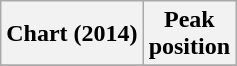<table class="wikitable sortable plainrowheaders" style="text-align:center">
<tr>
<th scope="col">Chart (2014)</th>
<th scope="col">Peak<br>position</th>
</tr>
<tr>
</tr>
</table>
